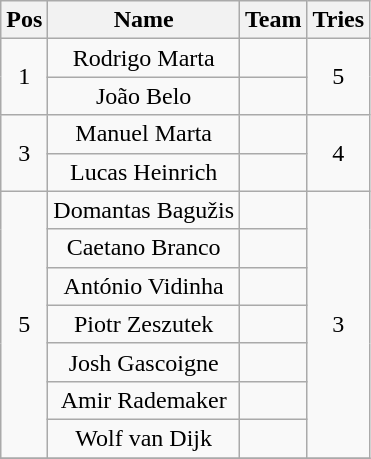<table class="wikitable" style="text-align:center">
<tr>
<th>Pos</th>
<th>Name</th>
<th>Team</th>
<th>Tries</th>
</tr>
<tr>
<td rowspan=2>1</td>
<td>Rodrigo Marta</td>
<td></td>
<td rowspan=2>5</td>
</tr>
<tr>
<td>João Belo</td>
<td></td>
</tr>
<tr>
<td rowspan=2>3</td>
<td>Manuel Marta</td>
<td></td>
<td rowspan=2>4</td>
</tr>
<tr>
<td>Lucas Heinrich</td>
<td></td>
</tr>
<tr>
<td rowspan=7>5</td>
<td>Domantas Bagužis</td>
<td></td>
<td rowspan=7>3</td>
</tr>
<tr>
<td>Caetano Branco</td>
<td></td>
</tr>
<tr>
<td>António Vidinha</td>
<td></td>
</tr>
<tr>
<td>Piotr Zeszutek</td>
<td></td>
</tr>
<tr>
<td>Josh Gascoigne</td>
<td></td>
</tr>
<tr>
<td>Amir Rademaker</td>
<td></td>
</tr>
<tr>
<td>Wolf van Dijk</td>
<td></td>
</tr>
<tr>
</tr>
</table>
